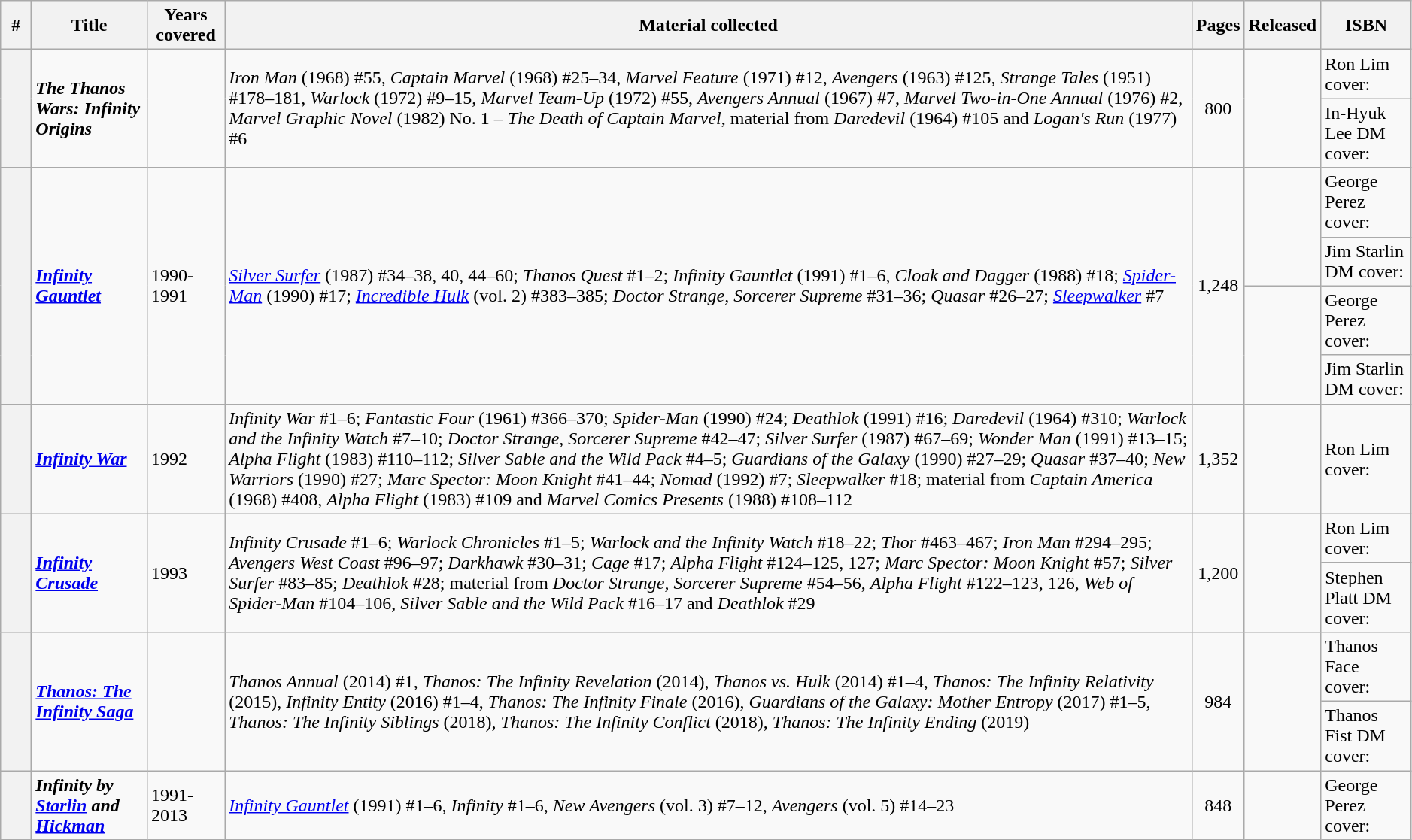<table class="wikitable sortable" width="99%">
<tr>
<th class="unsortable" width="20px">#</th>
<th>Title</th>
<th>Years covered</th>
<th class="unsortable">Material collected</th>
<th>Pages</th>
<th>Released</th>
<th class="unsortable">ISBN</th>
</tr>
<tr>
<th rowspan="2" style="background-color: light grey;"></th>
<td rowspan="2"><strong><em>The Thanos Wars: Infinity Origins</em></strong></td>
<td rowspan="2"></td>
<td rowspan="2"><em>Iron Man</em> (1968) #55, <em>Captain Marvel</em> (1968) #25–34, <em>Marvel Feature</em> (1971) #12, <em>Avengers</em> (1963) #125, <em>Strange Tales</em> (1951) #178–181, <em>Warlock</em> (1972) #9–15, <em>Marvel Team-Up</em> (1972) #55, <em>Avengers Annual</em> (1967) #7, <em>Marvel Two-in-One Annual</em> (1976) #2, <em>Marvel Graphic Novel</em> (1982) No. 1 – <em>The Death of Captain Marvel</em>, material from <em>Daredevil</em> (1964) #105 and <em>Logan's Run</em> (1977) #6</td>
<td rowspan="2" style="text-align: center;">800</td>
<td rowspan="2"></td>
<td>Ron Lim cover: </td>
</tr>
<tr>
<td>In-Hyuk Lee DM cover: </td>
</tr>
<tr>
<th rowspan="4" style="background-color: light grey;"></th>
<td rowspan="4"><strong><em><a href='#'>Infinity Gauntlet</a></em></strong></td>
<td rowspan="4">1990-1991</td>
<td rowspan="4"><em><a href='#'>Silver Surfer</a></em> (1987) #34–38, 40, 44–60; <em>Thanos Quest</em> #1–2; <em>Infinity Gauntlet</em> (1991) #1–6, <em>Cloak and Dagger</em> (1988) #18; <em><a href='#'>Spider-Man</a></em> (1990) #17; <em><a href='#'>Incredible Hulk</a></em> (vol. 2) #383–385; <em>Doctor Strange, Sorcerer Supreme</em> #31–36; <em>Quasar</em> #26–27; <em><a href='#'>Sleepwalker</a></em> #7</td>
<td rowspan="4" style="text-align: center;">1,248</td>
<td rowspan="2"></td>
<td>George Perez cover: </td>
</tr>
<tr>
<td>Jim Starlin DM cover: </td>
</tr>
<tr>
<td rowspan="2"></td>
<td>George Perez cover: </td>
</tr>
<tr>
<td>Jim Starlin DM cover: </td>
</tr>
<tr>
<th style="background-color: light grey;"></th>
<td><strong><em><a href='#'>Infinity War</a></em></strong></td>
<td>1992</td>
<td><em>Infinity War</em> #1–6; <em>Fantastic Four</em> (1961) #366–370; <em>Spider-Man</em> (1990) #24; <em>Deathlok</em> (1991) #16; <em>Daredevil</em> (1964) #310; <em>Warlock and the Infinity Watch</em> #7–10; <em>Doctor Strange, Sorcerer Supreme</em> #42–47; <em>Silver Surfer</em> (1987) #67–69; <em>Wonder Man</em> (1991) #13–15; <em>Alpha Flight</em> (1983) #110–112; <em>Silver Sable and the Wild Pack</em> #4–5; <em>Guardians of the Galaxy</em> (1990) #27–29; <em>Quasar</em> #37–40; <em>New Warriors</em> (1990) #27; <em>Marc Spector: Moon Knight</em> #41–44; <em>Nomad</em> (1992) #7; <em>Sleepwalker</em> #18; material from <em>Captain America</em> (1968) #408, <em>Alpha Flight</em> (1983) #109 and <em>Marvel Comics Presents</em> (1988) #108–112</td>
<td style="text-align: center;">1,352</td>
<td></td>
<td>Ron Lim cover: </td>
</tr>
<tr>
<th rowspan="2" style="background-color: light grey;"></th>
<td rowspan="2"><strong><em><a href='#'>Infinity Crusade</a></em></strong></td>
<td rowspan="2">1993</td>
<td rowspan="2"><em>Infinity Crusade</em> #1–6; <em>Warlock Chronicles</em> #1–5; <em>Warlock and the Infinity Watch</em> #18–22; <em>Thor</em> #463–467; <em>Iron Man</em> #294–295; <em>Avengers West Coast</em> #96–97; <em>Darkhawk</em> #30–31; <em>Cage</em> #17; <em>Alpha Flight</em> #124–125, 127; <em>Marc Spector: Moon Knight</em> #57; <em>Silver Surfer</em> #83–85; <em>Deathlok</em> #28; material from <em>Doctor Strange, Sorcerer Supreme</em> #54–56, <em>Alpha Flight</em> #122–123, 126, <em>Web of Spider-Man</em> #104–106, <em>Silver Sable and the Wild Pack</em> #16–17 and <em>Deathlok</em> #29</td>
<td rowspan="2" style="text-align: center;">1,200</td>
<td rowspan="2"></td>
<td>Ron Lim cover: </td>
</tr>
<tr>
<td>Stephen Platt DM cover: </td>
</tr>
<tr>
<th rowspan="2" style="background-color: light grey;"></th>
<td rowspan="2"><strong><em><a href='#'>Thanos: The Infinity Saga</a></em></strong></td>
<td rowspan="2"></td>
<td rowspan="2"><em>Thanos Annual</em> (2014) #1, <em>Thanos: The Infinity Revelation</em> (2014), <em>Thanos vs. Hulk</em> (2014) #1–4, <em>Thanos: The Infinity Relativity</em> (2015), <em>Infinity Entity</em> (2016) #1–4, <em>Thanos: The Infinity Finale</em> (2016), <em>Guardians of the Galaxy: Mother Entropy</em> (2017) #1–5, <em>Thanos: The Infinity Siblings</em> (2018), <em>Thanos: The Infinity Conflict</em> (2018), <em>Thanos: The Infinity Ending</em> (2019)</td>
<td rowspan="2" style="text-align: center;">984</td>
<td rowspan="2"></td>
<td>Thanos Face cover: </td>
</tr>
<tr>
<td>Thanos Fist DM cover: </td>
</tr>
<tr>
<th style="background-color: light grey;"></th>
<td><strong><em>Infinity by <a href='#'>Starlin</a> and <a href='#'>Hickman</a></em></strong></td>
<td>1991-2013</td>
<td><em><a href='#'>Infinity Gauntlet</a></em> (1991) #1–6, <em>Infinity</em> #1–6, <em>New Avengers</em> (vol. 3) #7–12, <em>Avengers</em> (vol. 5) #14–23</td>
<td style="text-align: center;">848</td>
<td></td>
<td>George Perez cover: </td>
</tr>
</table>
